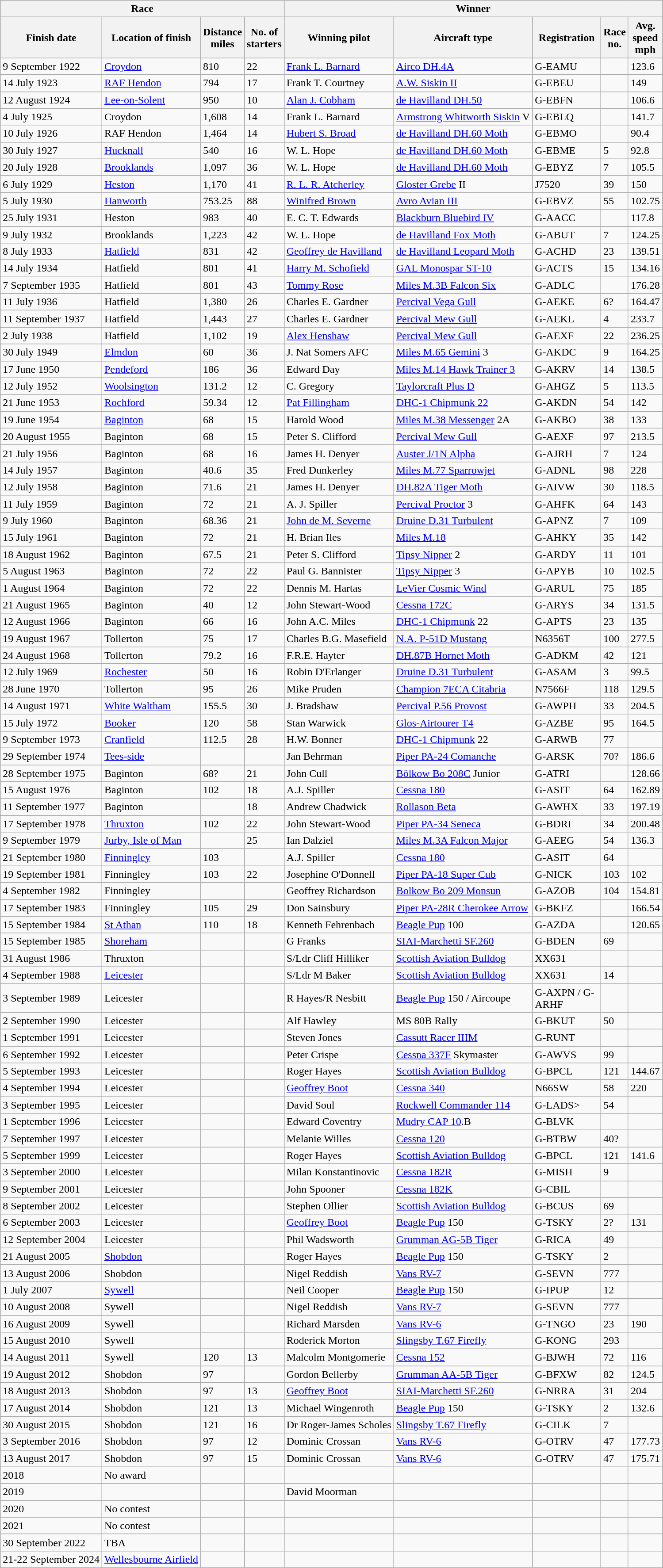<table class = "wikitable">
<tr>
<th colspan=4>Race</th>
<th colspan=5>Winner</th>
</tr>
<tr>
<th>Finish date</th>
<th>Location of finish</th>
<th>Distance<br>miles</th>
<th>No. of<br>starters<br></th>
<th>Winning pilot</th>
<th>Aircraft type</th>
<th scope="col" style="width:6em;">Registration</th>
<th>Race<br>no.<br></th>
<th>Avg.<br>speed<br>mph</th>
</tr>
<tr>
<td>9 September 1922</td>
<td><a href='#'>Croydon</a></td>
<td>810</td>
<td>22</td>
<td><a href='#'>Frank L. Barnard</a></td>
<td><a href='#'>Airco DH.4A</a></td>
<td>G-EAMU</td>
<td></td>
<td>123.6</td>
</tr>
<tr>
<td>14 July 1923</td>
<td><a href='#'>RAF Hendon</a></td>
<td>794</td>
<td>17</td>
<td>Frank T. Courtney</td>
<td><a href='#'>A.W. Siskin II</a></td>
<td>G-EBEU</td>
<td></td>
<td>149</td>
</tr>
<tr>
<td>12 August 1924</td>
<td><a href='#'>Lee-on-Solent</a></td>
<td>950</td>
<td>10</td>
<td><a href='#'>Alan J. Cobham</a></td>
<td><a href='#'>de Havilland DH.50</a></td>
<td>G-EBFN</td>
<td></td>
<td>106.6</td>
</tr>
<tr>
<td>4 July 1925</td>
<td>Croydon</td>
<td>1,608</td>
<td>14</td>
<td>Frank L. Barnard</td>
<td><a href='#'>Armstrong Whitworth Siskin</a> V</td>
<td>G-EBLQ</td>
<td></td>
<td>141.7</td>
</tr>
<tr>
<td>10 July 1926</td>
<td>RAF Hendon</td>
<td>1,464</td>
<td>14</td>
<td><a href='#'>Hubert S. Broad</a></td>
<td><a href='#'>de Havilland DH.60 Moth</a></td>
<td>G-EBMO</td>
<td></td>
<td>90.4</td>
</tr>
<tr>
<td>30 July 1927</td>
<td><a href='#'>Hucknall</a></td>
<td>540</td>
<td>16</td>
<td>W. L. Hope</td>
<td><a href='#'>de Havilland DH.60 Moth</a></td>
<td>G-EBME</td>
<td>5</td>
<td>92.8</td>
</tr>
<tr>
<td>20 July 1928</td>
<td><a href='#'>Brooklands</a></td>
<td>1,097</td>
<td>36</td>
<td>W. L. Hope</td>
<td><a href='#'>de Havilland DH.60 Moth</a></td>
<td>G-EBYZ</td>
<td>7</td>
<td>105.5</td>
</tr>
<tr>
<td>6 July 1929</td>
<td><a href='#'>Heston</a></td>
<td>1,170</td>
<td>41</td>
<td><a href='#'>R. L. R. Atcherley</a></td>
<td><a href='#'>Gloster Grebe</a> II</td>
<td>J7520</td>
<td>39</td>
<td>150</td>
</tr>
<tr>
<td>5 July 1930</td>
<td><a href='#'>Hanworth</a></td>
<td>753.25</td>
<td>88</td>
<td><a href='#'>Winifred Brown</a></td>
<td><a href='#'>Avro Avian III</a></td>
<td>G-EBVZ</td>
<td>55</td>
<td>102.75</td>
</tr>
<tr>
<td>25 July 1931</td>
<td>Heston</td>
<td>983</td>
<td>40</td>
<td>E. C. T. Edwards</td>
<td><a href='#'>Blackburn Bluebird IV</a></td>
<td>G-AACC</td>
<td></td>
<td>117.8</td>
</tr>
<tr>
<td>9 July 1932</td>
<td>Brooklands</td>
<td>1,223</td>
<td>42</td>
<td>W. L. Hope</td>
<td><a href='#'>de Havilland Fox Moth</a></td>
<td>G-ABUT</td>
<td>7</td>
<td>124.25</td>
</tr>
<tr>
<td>8 July 1933</td>
<td><a href='#'>Hatfield</a></td>
<td>831</td>
<td>42</td>
<td><a href='#'>Geoffrey de Havilland</a></td>
<td><a href='#'>de Havilland Leopard Moth</a></td>
<td>G-ACHD</td>
<td>23</td>
<td>139.51</td>
</tr>
<tr>
<td>14 July 1934</td>
<td>Hatfield</td>
<td>801</td>
<td>41</td>
<td><a href='#'>Harry M. Schofield</a></td>
<td><a href='#'>GAL Monospar ST-10</a></td>
<td>G-ACTS</td>
<td>15</td>
<td>134.16</td>
</tr>
<tr>
<td>7 September 1935</td>
<td>Hatfield</td>
<td>801</td>
<td>43</td>
<td><a href='#'>Tommy Rose</a></td>
<td><a href='#'>Miles M.3B Falcon Six</a></td>
<td>G-ADLC</td>
<td></td>
<td>176.28</td>
</tr>
<tr>
<td>11 July 1936</td>
<td>Hatfield</td>
<td>1,380</td>
<td>26</td>
<td>Charles E. Gardner</td>
<td><a href='#'>Percival Vega Gull</a></td>
<td>G-AEKE</td>
<td>6?</td>
<td>164.47</td>
</tr>
<tr>
<td>11 September 1937</td>
<td>Hatfield</td>
<td>1,443</td>
<td>27</td>
<td>Charles E. Gardner</td>
<td><a href='#'>Percival Mew Gull</a></td>
<td>G-AEKL</td>
<td>4</td>
<td>233.7</td>
</tr>
<tr>
<td>2 July 1938</td>
<td>Hatfield</td>
<td>1,102</td>
<td>19</td>
<td><a href='#'>Alex Henshaw</a></td>
<td><a href='#'>Percival Mew Gull</a></td>
<td>G-AEXF</td>
<td>22</td>
<td>236.25</td>
</tr>
<tr>
<td>30 July 1949</td>
<td><a href='#'>Elmdon</a></td>
<td>60</td>
<td>36</td>
<td>J. Nat Somers AFC</td>
<td><a href='#'>Miles M.65 Gemini</a> 3</td>
<td>G-AKDC</td>
<td>9</td>
<td>164.25</td>
</tr>
<tr>
<td>17 June 1950</td>
<td><a href='#'>Pendeford</a></td>
<td>186</td>
<td>36</td>
<td>Edward Day</td>
<td><a href='#'>Miles M.14 Hawk Trainer 3</a></td>
<td>G-AKRV</td>
<td>14</td>
<td>138.5</td>
</tr>
<tr>
<td>12 July 1952</td>
<td><a href='#'>Woolsington</a></td>
<td>131.2</td>
<td>12</td>
<td>C. Gregory</td>
<td><a href='#'>Taylorcraft Plus D</a></td>
<td>G-AHGZ</td>
<td>5</td>
<td>113.5</td>
</tr>
<tr>
<td>21 June 1953</td>
<td><a href='#'>Rochford</a></td>
<td>59.34</td>
<td>12</td>
<td><a href='#'>Pat Fillingham</a></td>
<td><a href='#'>DHC-1 Chipmunk 22</a></td>
<td>G-AKDN</td>
<td>54</td>
<td>142</td>
</tr>
<tr>
<td>19 June 1954</td>
<td><a href='#'>Baginton</a></td>
<td>68</td>
<td>15</td>
<td>Harold Wood</td>
<td><a href='#'>Miles M.38 Messenger</a> 2A</td>
<td>G-AKBO</td>
<td>38</td>
<td>133</td>
</tr>
<tr>
<td>20 August 1955</td>
<td>Baginton</td>
<td>68</td>
<td>15</td>
<td>Peter S. Clifford</td>
<td><a href='#'>Percival Mew Gull</a></td>
<td>G-AEXF</td>
<td>97</td>
<td>213.5</td>
</tr>
<tr>
<td>21 July 1956</td>
<td>Baginton</td>
<td>68</td>
<td>16</td>
<td>James H. Denyer</td>
<td><a href='#'>Auster J/1N Alpha</a></td>
<td>G-AJRH</td>
<td>7</td>
<td>124</td>
</tr>
<tr>
<td>14 July 1957</td>
<td>Baginton</td>
<td>40.6</td>
<td>35</td>
<td>Fred Dunkerley</td>
<td><a href='#'>Miles M.77 Sparrowjet</a></td>
<td>G-ADNL</td>
<td>98</td>
<td>228</td>
</tr>
<tr>
<td>12 July 1958</td>
<td>Baginton</td>
<td>71.6</td>
<td>21</td>
<td>James H. Denyer</td>
<td><a href='#'>DH.82A Tiger Moth</a></td>
<td>G-AIVW</td>
<td>30</td>
<td>118.5</td>
</tr>
<tr>
<td>11 July 1959</td>
<td>Baginton</td>
<td>72</td>
<td>21</td>
<td>A. J. Spiller</td>
<td><a href='#'>Percival Proctor</a> 3</td>
<td>G-AHFK</td>
<td>64</td>
<td>143</td>
</tr>
<tr>
<td>9 July 1960</td>
<td>Baginton</td>
<td>68.36</td>
<td>21</td>
<td><a href='#'>John de M. Severne</a></td>
<td><a href='#'>Druine D.31 Turbulent</a></td>
<td>G-APNZ</td>
<td>7</td>
<td>109</td>
</tr>
<tr>
<td>15 July 1961</td>
<td>Baginton</td>
<td>72</td>
<td>21</td>
<td>H. Brian Iles</td>
<td><a href='#'>Miles M.18</a></td>
<td>G-AHKY</td>
<td>35</td>
<td>142</td>
</tr>
<tr>
<td>18 August 1962</td>
<td>Baginton</td>
<td>67.5</td>
<td>21</td>
<td>Peter S. Clifford</td>
<td><a href='#'>Tipsy Nipper</a> 2</td>
<td>G-ARDY</td>
<td>11</td>
<td>101</td>
</tr>
<tr>
<td>5 August 1963</td>
<td>Baginton</td>
<td>72</td>
<td>22</td>
<td>Paul G. Bannister</td>
<td><a href='#'>Tipsy Nipper</a> 3</td>
<td>G-APYB</td>
<td>10</td>
<td>102.5</td>
</tr>
<tr>
<td>1 August 1964</td>
<td>Baginton</td>
<td>72</td>
<td>22</td>
<td>Dennis M. Hartas</td>
<td><a href='#'>LeVier Cosmic Wind</a></td>
<td>G-ARUL</td>
<td>75</td>
<td>185</td>
</tr>
<tr>
<td>21 August 1965</td>
<td>Baginton</td>
<td>40</td>
<td>12</td>
<td>John Stewart-Wood</td>
<td><a href='#'>Cessna 172C</a></td>
<td>G-ARYS</td>
<td>34</td>
<td>131.5</td>
</tr>
<tr>
<td>12 August 1966</td>
<td>Baginton</td>
<td>66</td>
<td>16</td>
<td>John A.C. Miles</td>
<td><a href='#'>DHC-1 Chipmunk</a> 22</td>
<td>G-APTS</td>
<td>23</td>
<td>135</td>
</tr>
<tr>
<td>19 August 1967</td>
<td>Tollerton</td>
<td>75</td>
<td>17</td>
<td>Charles B.G. Masefield</td>
<td><a href='#'>N.A. P-51D Mustang</a></td>
<td>N6356T</td>
<td>100</td>
<td>277.5</td>
</tr>
<tr>
<td>24 August 1968</td>
<td>Tollerton</td>
<td>79.2</td>
<td>16</td>
<td>F.R.E. Hayter</td>
<td><a href='#'>DH.87B Hornet Moth</a></td>
<td>G-ADKM</td>
<td>42</td>
<td>121</td>
</tr>
<tr>
<td>12 July 1969</td>
<td><a href='#'>Rochester</a></td>
<td>50</td>
<td>16</td>
<td>Robin D'Erlanger</td>
<td><a href='#'>Druine D.31 Turbulent</a></td>
<td>G-ASAM</td>
<td>3</td>
<td>99.5</td>
</tr>
<tr>
<td>28 June 1970</td>
<td>Tollerton</td>
<td>95</td>
<td>26</td>
<td>Mike Pruden</td>
<td><a href='#'>Champion 7ECA Citabria</a></td>
<td>N7566F</td>
<td>118</td>
<td>129.5</td>
</tr>
<tr>
<td>14 August 1971</td>
<td><a href='#'>White Waltham</a></td>
<td>155.5</td>
<td>30</td>
<td>J. Bradshaw</td>
<td><a href='#'>Percival P.56 Provost</a></td>
<td>G-AWPH</td>
<td>33</td>
<td>204.5</td>
</tr>
<tr>
<td>15 July 1972</td>
<td><a href='#'>Booker</a></td>
<td>120</td>
<td>58</td>
<td>Stan Warwick</td>
<td><a href='#'>Glos-Airtourer T4</a></td>
<td>G-AZBE</td>
<td>95</td>
<td>164.5</td>
</tr>
<tr>
<td>9 September 1973</td>
<td><a href='#'>Cranfield</a></td>
<td>112.5</td>
<td>28</td>
<td>H.W. Bonner</td>
<td><a href='#'>DHC-1 Chipmunk</a> 22</td>
<td>G-ARWB</td>
<td>77</td>
<td></td>
</tr>
<tr>
<td>29 September 1974</td>
<td><a href='#'>Tees-side</a></td>
<td></td>
<td></td>
<td>Jan Behrman</td>
<td><a href='#'>Piper PA-24 Comanche</a></td>
<td>G-ARSK</td>
<td>70?</td>
<td>186.6</td>
</tr>
<tr>
<td>28 September 1975</td>
<td>Baginton</td>
<td>68?</td>
<td>21</td>
<td>John Cull</td>
<td><a href='#'>Bölkow Bo 208C</a> Junior</td>
<td>G-ATRI</td>
<td></td>
<td>128.66</td>
</tr>
<tr>
<td>15 August 1976</td>
<td>Baginton</td>
<td>102</td>
<td>18</td>
<td>A.J. Spiller</td>
<td><a href='#'>Cessna 180</a></td>
<td>G-ASIT</td>
<td>64</td>
<td>162.89</td>
</tr>
<tr>
<td>11 September 1977</td>
<td>Baginton</td>
<td></td>
<td>18</td>
<td>Andrew Chadwick</td>
<td><a href='#'>Rollason Beta</a></td>
<td>G-AWHX</td>
<td>33</td>
<td>197.19</td>
</tr>
<tr>
<td>17 September 1978</td>
<td><a href='#'>Thruxton</a></td>
<td>102</td>
<td>22</td>
<td>John Stewart-Wood</td>
<td><a href='#'>Piper PA-34 Seneca</a></td>
<td>G-BDRI</td>
<td>34</td>
<td>200.48</td>
</tr>
<tr>
<td>9 September 1979</td>
<td><a href='#'>Jurby, Isle of Man</a></td>
<td></td>
<td>25</td>
<td>Ian Dalziel</td>
<td><a href='#'>Miles M.3A Falcon Major</a></td>
<td>G-AEEG</td>
<td>54</td>
<td>136.3</td>
</tr>
<tr>
<td>21 September 1980</td>
<td><a href='#'>Finningley</a></td>
<td>103</td>
<td></td>
<td>A.J. Spiller</td>
<td><a href='#'>Cessna 180</a></td>
<td>G-ASIT</td>
<td>64</td>
<td></td>
</tr>
<tr>
<td>19 September 1981</td>
<td>Finningley</td>
<td>103</td>
<td>22</td>
<td>Josephine O'Donnell</td>
<td><a href='#'>Piper PA-18 Super Cub</a></td>
<td>G-NICK</td>
<td>103</td>
<td>102</td>
</tr>
<tr>
<td>4 September 1982</td>
<td>Finningley</td>
<td></td>
<td></td>
<td>Geoffrey Richardson</td>
<td><a href='#'>Bolkow Bo 209 Monsun</a></td>
<td>G-AZOB</td>
<td>104</td>
<td>154.81</td>
</tr>
<tr>
<td>17 September 1983</td>
<td>Finningley</td>
<td>105</td>
<td>29</td>
<td>Don Sainsbury</td>
<td><a href='#'>Piper PA-28R Cherokee Arrow</a></td>
<td>G-BKFZ</td>
<td></td>
<td>166.54</td>
</tr>
<tr>
<td>15 September 1984</td>
<td><a href='#'>St Athan</a></td>
<td>110</td>
<td>18</td>
<td>Kenneth Fehrenbach</td>
<td><a href='#'>Beagle Pup</a> 100</td>
<td>G-AZDA</td>
<td></td>
<td>120.65</td>
</tr>
<tr>
<td>15 September 1985</td>
<td><a href='#'>Shoreham</a></td>
<td></td>
<td></td>
<td>G Franks</td>
<td><a href='#'>SIAI-Marchetti SF.260</a></td>
<td>G-BDEN</td>
<td>69</td>
<td></td>
</tr>
<tr>
<td>31 August 1986</td>
<td>Thruxton</td>
<td></td>
<td></td>
<td>S/Ldr Cliff Hilliker</td>
<td><a href='#'>Scottish Aviation Bulldog</a></td>
<td>XX631</td>
<td></td>
<td></td>
</tr>
<tr>
<td>4 September 1988</td>
<td><a href='#'>Leicester</a></td>
<td></td>
<td></td>
<td>S/Ldr M Baker</td>
<td><a href='#'>Scottish Aviation Bulldog</a></td>
<td>XX631</td>
<td>14</td>
<td></td>
</tr>
<tr>
<td>3 September 1989</td>
<td>Leicester</td>
<td></td>
<td></td>
<td>R Hayes/R Nesbitt</td>
<td><a href='#'>Beagle Pup</a> 150 / Aircoupe</td>
<td>G-AXPN / G-ARHF</td>
<td></td>
<td></td>
</tr>
<tr>
<td>2 September 1990</td>
<td>Leicester</td>
<td></td>
<td></td>
<td>Alf Hawley</td>
<td>MS 80B Rally</td>
<td>G-BKUT</td>
<td>50</td>
<td></td>
</tr>
<tr>
<td>1 September 1991</td>
<td>Leicester</td>
<td></td>
<td></td>
<td>Steven Jones</td>
<td><a href='#'>Cassutt Racer IIIM</a></td>
<td>G-RUNT</td>
<td></td>
<td></td>
</tr>
<tr>
<td>6 September 1992</td>
<td>Leicester</td>
<td></td>
<td></td>
<td>Peter Crispe</td>
<td><a href='#'>Cessna 337F</a> Skymaster</td>
<td>G-AWVS</td>
<td>99</td>
<td></td>
</tr>
<tr>
<td>5 September 1993</td>
<td>Leicester</td>
<td></td>
<td></td>
<td>Roger Hayes</td>
<td><a href='#'>Scottish Aviation Bulldog</a></td>
<td>G-BPCL</td>
<td>121</td>
<td>144.67</td>
</tr>
<tr>
<td>4 September 1994</td>
<td>Leicester</td>
<td></td>
<td></td>
<td><a href='#'>Geoffrey Boot</a></td>
<td><a href='#'>Cessna 340</a></td>
<td>N66SW</td>
<td>58</td>
<td>220</td>
</tr>
<tr>
<td>3 September 1995</td>
<td>Leicester</td>
<td></td>
<td></td>
<td>David Soul</td>
<td><a href='#'>Rockwell Commander 114</a></td>
<td>G-LADS></td>
<td>54</td>
<td></td>
</tr>
<tr>
<td>1 September 1996</td>
<td>Leicester</td>
<td></td>
<td></td>
<td>Edward Coventry</td>
<td><a href='#'>Mudry CAP 10</a>.B</td>
<td>G-BLVK</td>
<td></td>
<td></td>
</tr>
<tr>
<td>7 September 1997</td>
<td>Leicester</td>
<td></td>
<td></td>
<td>Melanie Willes</td>
<td><a href='#'>Cessna 120</a></td>
<td>G-BTBW</td>
<td>40?</td>
<td></td>
</tr>
<tr>
<td>5 September 1999</td>
<td>Leicester</td>
<td></td>
<td></td>
<td>Roger Hayes</td>
<td><a href='#'>Scottish Aviation Bulldog</a></td>
<td>G-BPCL</td>
<td>121</td>
<td>141.6</td>
</tr>
<tr>
<td>3 September 2000</td>
<td>Leicester</td>
<td></td>
<td></td>
<td>Milan Konstantinovic</td>
<td><a href='#'>Cessna 182R</a></td>
<td>G-MISH</td>
<td>9</td>
<td></td>
</tr>
<tr>
<td>9 September 2001</td>
<td>Leicester</td>
<td></td>
<td></td>
<td>John Spooner</td>
<td><a href='#'>Cessna 182K</a></td>
<td>G-CBIL</td>
<td></td>
<td></td>
</tr>
<tr>
<td>8 September 2002</td>
<td>Leicester</td>
<td></td>
<td></td>
<td>Stephen Ollier</td>
<td><a href='#'>Scottish Aviation Bulldog</a></td>
<td>G-BCUS</td>
<td>69</td>
<td></td>
</tr>
<tr>
<td>6 September 2003</td>
<td>Leicester</td>
<td></td>
<td></td>
<td><a href='#'>Geoffrey Boot</a></td>
<td><a href='#'>Beagle Pup</a> 150</td>
<td>G-TSKY</td>
<td>2?</td>
<td>131</td>
</tr>
<tr>
<td>12 September 2004</td>
<td>Leicester</td>
<td></td>
<td></td>
<td>Phil Wadsworth</td>
<td><a href='#'>Grumman AG-5B Tiger</a></td>
<td>G-RICA</td>
<td>49</td>
<td></td>
</tr>
<tr>
<td>21 August 2005</td>
<td><a href='#'>Shobdon</a></td>
<td></td>
<td></td>
<td>Roger Hayes</td>
<td><a href='#'>Beagle Pup</a> 150</td>
<td>G-TSKY</td>
<td>2</td>
<td></td>
</tr>
<tr>
<td>13 August 2006</td>
<td>Shobdon</td>
<td></td>
<td></td>
<td>Nigel Reddish</td>
<td><a href='#'>Vans RV-7</a></td>
<td>G-SEVN</td>
<td>777</td>
<td></td>
</tr>
<tr>
<td>1 July 2007</td>
<td><a href='#'>Sywell</a></td>
<td></td>
<td></td>
<td>Neil Cooper</td>
<td><a href='#'>Beagle Pup</a> 150</td>
<td>G-IPUP</td>
<td>12</td>
<td></td>
</tr>
<tr>
<td>10 August 2008</td>
<td>Sywell</td>
<td></td>
<td></td>
<td>Nigel Reddish</td>
<td><a href='#'>Vans RV-7</a></td>
<td>G-SEVN</td>
<td>777</td>
<td></td>
</tr>
<tr>
<td>16 August 2009</td>
<td>Sywell</td>
<td></td>
<td></td>
<td>Richard Marsden</td>
<td><a href='#'>Vans RV-6</a></td>
<td>G-TNGO</td>
<td>23</td>
<td>190</td>
</tr>
<tr>
<td>15 August 2010</td>
<td>Sywell</td>
<td></td>
<td></td>
<td>Roderick Morton</td>
<td><a href='#'>Slingsby T.67 Firefly</a></td>
<td>G-KONG</td>
<td>293</td>
<td></td>
</tr>
<tr>
<td>14 August 2011</td>
<td>Sywell</td>
<td>120</td>
<td>13</td>
<td>Malcolm Montgomerie</td>
<td><a href='#'>Cessna 152</a></td>
<td>G-BJWH</td>
<td>72</td>
<td>116</td>
</tr>
<tr>
<td>19 August 2012</td>
<td>Shobdon</td>
<td>97</td>
<td></td>
<td>Gordon Bellerby</td>
<td><a href='#'>Grumman AA-5B Tiger</a></td>
<td>G-BFXW</td>
<td>82</td>
<td>124.5</td>
</tr>
<tr>
<td>18 August 2013</td>
<td>Shobdon</td>
<td>97</td>
<td>13</td>
<td><a href='#'>Geoffrey Boot</a></td>
<td><a href='#'>SIAI-Marchetti SF.260</a></td>
<td>G-NRRA</td>
<td>31</td>
<td>204</td>
</tr>
<tr>
<td>17 August 2014</td>
<td>Shobdon</td>
<td>121</td>
<td>13</td>
<td>Michael Wingenroth</td>
<td><a href='#'>Beagle Pup</a> 150</td>
<td>G-TSKY</td>
<td>2</td>
<td>132.6</td>
</tr>
<tr>
<td>30 August 2015</td>
<td>Shobdon</td>
<td>121</td>
<td>16</td>
<td>Dr Roger-James Scholes</td>
<td><a href='#'>Slingsby T.67 Firefly</a></td>
<td>G-CILK</td>
<td>7</td>
<td></td>
</tr>
<tr>
<td>3 September 2016</td>
<td>Shobdon</td>
<td>97</td>
<td>12</td>
<td>Dominic Crossan</td>
<td><a href='#'>Vans RV-6</a></td>
<td>G-OTRV</td>
<td>47</td>
<td>177.73</td>
</tr>
<tr>
<td>13 August 2017</td>
<td>Shobdon</td>
<td>97</td>
<td>15</td>
<td>Dominic Crossan</td>
<td><a href='#'>Vans RV-6</a></td>
<td>G-OTRV</td>
<td>47</td>
<td>175.71</td>
</tr>
<tr>
<td>2018</td>
<td>No award</td>
<td></td>
<td></td>
<td></td>
<td></td>
<td></td>
<td></td>
<td></td>
</tr>
<tr>
<td>2019</td>
<td></td>
<td></td>
<td></td>
<td>David Moorman</td>
<td></td>
<td></td>
<td></td>
<td></td>
</tr>
<tr>
<td>2020</td>
<td>No contest</td>
<td></td>
<td></td>
<td></td>
<td></td>
<td></td>
<td></td>
<td></td>
</tr>
<tr>
<td>2021</td>
<td>No contest</td>
<td></td>
<td></td>
<td></td>
<td></td>
<td></td>
<td></td>
<td></td>
</tr>
<tr>
<td>30 September 2022</td>
<td>TBA</td>
<td></td>
<td></td>
<td></td>
<td></td>
<td></td>
<td></td>
</tr>
<tr>
<td>21-22 September 2024</td>
<td><a href='#'>Wellesbourne Airfield</a></td>
<td></td>
<td></td>
<td></td>
<td></td>
<td></td>
<td></td>
<td></td>
</tr>
</table>
